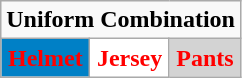<table class="wikitable"  style="display: inline-table;">
<tr>
<td align="center" Colspan="3"><strong>Uniform Combination</strong></td>
</tr>
<tr align="center">
<td style="background:#0080C6; color:red"><strong>Helmet</strong></td>
<td style="background:white; color:red"><strong>Jersey</strong></td>
<td style="background:lightgray; color:red"><strong>Pants</strong></td>
</tr>
</table>
